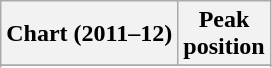<table class="wikitable sortable">
<tr>
<th>Chart (2011–12)</th>
<th>Peak<br>position</th>
</tr>
<tr>
</tr>
<tr>
</tr>
</table>
